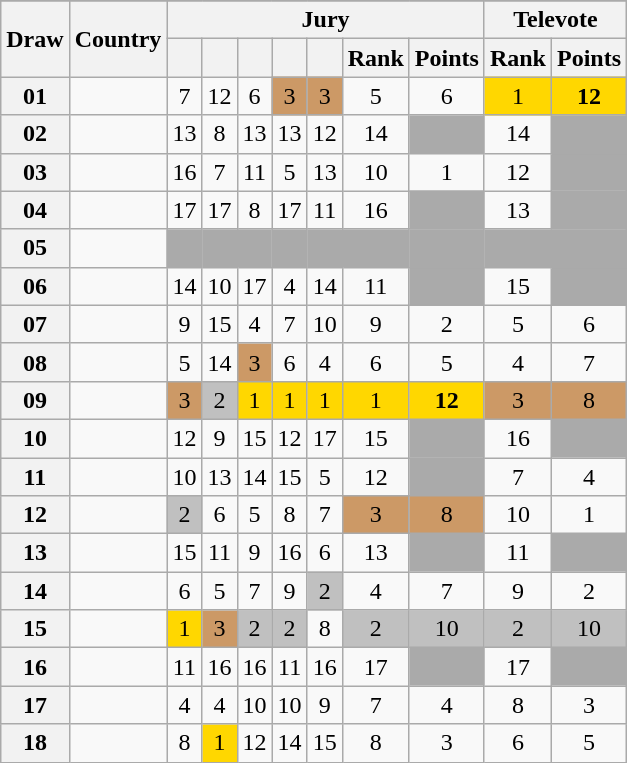<table class="sortable wikitable collapsible plainrowheaders" style="text-align:center;">
<tr>
</tr>
<tr>
<th scope="col" rowspan="2">Draw</th>
<th scope="col" rowspan="2">Country</th>
<th scope="col" colspan="7">Jury</th>
<th scope="col" colspan="2">Televote</th>
</tr>
<tr>
<th scope="col"><small></small></th>
<th scope="col"><small></small></th>
<th scope="col"><small></small></th>
<th scope="col"><small></small></th>
<th scope="col"><small></small></th>
<th scope="col">Rank</th>
<th scope="col">Points</th>
<th scope="col">Rank</th>
<th scope="col">Points</th>
</tr>
<tr>
<th scope="row" style="text-align:center;">01</th>
<td style="text-align:left;"></td>
<td>7</td>
<td>12</td>
<td>6</td>
<td style="background:#CC9966;">3</td>
<td style="background:#CC9966;">3</td>
<td>5</td>
<td>6</td>
<td style="background:gold;">1</td>
<td style="background:gold;"><strong>12</strong></td>
</tr>
<tr>
<th scope="row" style="text-align:center;">02</th>
<td style="text-align:left;"></td>
<td>13</td>
<td>8</td>
<td>13</td>
<td>13</td>
<td>12</td>
<td>14</td>
<td style="background:#AAAAAA;"></td>
<td>14</td>
<td style="background:#AAAAAA;"></td>
</tr>
<tr>
<th scope="row" style="text-align:center;">03</th>
<td style="text-align:left;"></td>
<td>16</td>
<td>7</td>
<td>11</td>
<td>5</td>
<td>13</td>
<td>10</td>
<td>1</td>
<td>12</td>
<td style="background:#AAAAAA;"></td>
</tr>
<tr>
<th scope="row" style="text-align:center;">04</th>
<td style="text-align:left;"></td>
<td>17</td>
<td>17</td>
<td>8</td>
<td>17</td>
<td>11</td>
<td>16</td>
<td style="background:#AAAAAA;"></td>
<td>13</td>
<td style="background:#AAAAAA;"></td>
</tr>
<tr class="sortbottom">
<th scope="row" style="text-align:center;">05</th>
<td style="text-align:left;"></td>
<td style="background:#AAAAAA;"></td>
<td style="background:#AAAAAA;"></td>
<td style="background:#AAAAAA;"></td>
<td style="background:#AAAAAA;"></td>
<td style="background:#AAAAAA;"></td>
<td style="background:#AAAAAA;"></td>
<td style="background:#AAAAAA;"></td>
<td style="background:#AAAAAA;"></td>
<td style="background:#AAAAAA;"></td>
</tr>
<tr>
<th scope="row" style="text-align:center;">06</th>
<td style="text-align:left;"></td>
<td>14</td>
<td>10</td>
<td>17</td>
<td>4</td>
<td>14</td>
<td>11</td>
<td style="background:#AAAAAA;"></td>
<td>15</td>
<td style="background:#AAAAAA;"></td>
</tr>
<tr>
<th scope="row" style="text-align:center;">07</th>
<td style="text-align:left;"></td>
<td>9</td>
<td>15</td>
<td>4</td>
<td>7</td>
<td>10</td>
<td>9</td>
<td>2</td>
<td>5</td>
<td>6</td>
</tr>
<tr>
<th scope="row" style="text-align:center;">08</th>
<td style="text-align:left;"></td>
<td>5</td>
<td>14</td>
<td style="background:#CC9966;">3</td>
<td>6</td>
<td>4</td>
<td>6</td>
<td>5</td>
<td>4</td>
<td>7</td>
</tr>
<tr>
<th scope="row" style="text-align:center;">09</th>
<td style="text-align:left;"></td>
<td style="background:#CC9966;">3</td>
<td style="background:silver;">2</td>
<td style="background:gold;">1</td>
<td style="background:gold;">1</td>
<td style="background:gold;">1</td>
<td style="background:gold;">1</td>
<td style="background:gold;"><strong>12</strong></td>
<td style="background:#CC9966;">3</td>
<td style="background:#CC9966;">8</td>
</tr>
<tr>
<th scope="row" style="text-align:center;">10</th>
<td style="text-align:left;"></td>
<td>12</td>
<td>9</td>
<td>15</td>
<td>12</td>
<td>17</td>
<td>15</td>
<td style="background:#AAAAAA;"></td>
<td>16</td>
<td style="background:#AAAAAA;"></td>
</tr>
<tr>
<th scope="row" style="text-align:center;">11</th>
<td style="text-align:left;"></td>
<td>10</td>
<td>13</td>
<td>14</td>
<td>15</td>
<td>5</td>
<td>12</td>
<td style="background:#AAAAAA;"></td>
<td>7</td>
<td>4</td>
</tr>
<tr>
<th scope="row" style="text-align:center;">12</th>
<td style="text-align:left;"></td>
<td style="background:silver;">2</td>
<td>6</td>
<td>5</td>
<td>8</td>
<td>7</td>
<td style="background:#CC9966;">3</td>
<td style="background:#CC9966;">8</td>
<td>10</td>
<td>1</td>
</tr>
<tr>
<th scope="row" style="text-align:center;">13</th>
<td style="text-align:left;"></td>
<td>15</td>
<td>11</td>
<td>9</td>
<td>16</td>
<td>6</td>
<td>13</td>
<td style="background:#AAAAAA;"></td>
<td>11</td>
<td style="background:#AAAAAA;"></td>
</tr>
<tr>
<th scope="row" style="text-align:center;">14</th>
<td style="text-align:left;"></td>
<td>6</td>
<td>5</td>
<td>7</td>
<td>9</td>
<td style="background:silver;">2</td>
<td>4</td>
<td>7</td>
<td>9</td>
<td>2</td>
</tr>
<tr>
<th scope="row" style="text-align:center;">15</th>
<td style="text-align:left;"></td>
<td style="background:gold;">1</td>
<td style="background:#CC9966;">3</td>
<td style="background:silver;">2</td>
<td style="background:silver;">2</td>
<td>8</td>
<td style="background:silver;">2</td>
<td style="background:silver;">10</td>
<td style="background:silver;">2</td>
<td style="background:silver;">10</td>
</tr>
<tr>
<th scope="row" style="text-align:center;">16</th>
<td style="text-align:left;"></td>
<td>11</td>
<td>16</td>
<td>16</td>
<td>11</td>
<td>16</td>
<td>17</td>
<td style="background:#AAAAAA;"></td>
<td>17</td>
<td style="background:#AAAAAA;"></td>
</tr>
<tr>
<th scope="row" style="text-align:center;">17</th>
<td style="text-align:left;"></td>
<td>4</td>
<td>4</td>
<td>10</td>
<td>10</td>
<td>9</td>
<td>7</td>
<td>4</td>
<td>8</td>
<td>3</td>
</tr>
<tr>
<th scope="row" style="text-align:center;">18</th>
<td style="text-align:left;"></td>
<td>8</td>
<td style="background:gold;">1</td>
<td>12</td>
<td>14</td>
<td>15</td>
<td>8</td>
<td>3</td>
<td>6</td>
<td>5</td>
</tr>
</table>
